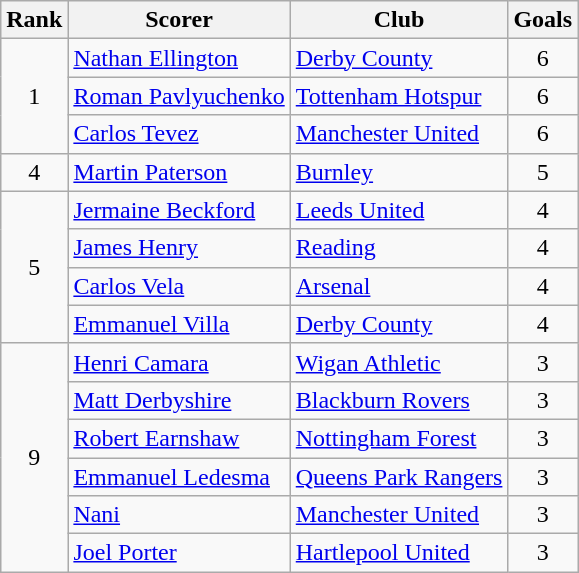<table class="wikitable">
<tr>
<th>Rank</th>
<th>Scorer</th>
<th>Club</th>
<th>Goals</th>
</tr>
<tr>
<td rowspan=3 align=center>1</td>
<td><a href='#'>Nathan Ellington</a></td>
<td><a href='#'>Derby County</a></td>
<td align=center>6</td>
</tr>
<tr>
<td><a href='#'>Roman Pavlyuchenko</a></td>
<td><a href='#'>Tottenham Hotspur</a></td>
<td align=center>6</td>
</tr>
<tr>
<td><a href='#'>Carlos Tevez</a></td>
<td><a href='#'>Manchester United</a></td>
<td align=center>6</td>
</tr>
<tr>
<td align=center>4</td>
<td><a href='#'>Martin Paterson</a></td>
<td><a href='#'>Burnley</a></td>
<td align=center>5</td>
</tr>
<tr>
<td rowspan=4 align=center>5</td>
<td><a href='#'>Jermaine Beckford</a></td>
<td><a href='#'>Leeds United</a></td>
<td align=center>4</td>
</tr>
<tr>
<td><a href='#'>James Henry</a></td>
<td><a href='#'>Reading</a></td>
<td align=center>4</td>
</tr>
<tr>
<td><a href='#'>Carlos Vela</a></td>
<td><a href='#'>Arsenal</a></td>
<td align=center>4</td>
</tr>
<tr>
<td><a href='#'>Emmanuel Villa</a></td>
<td><a href='#'>Derby County</a></td>
<td align=center>4</td>
</tr>
<tr>
<td rowspan=6 align=center>9</td>
<td><a href='#'>Henri Camara</a></td>
<td><a href='#'>Wigan Athletic</a></td>
<td align=center>3</td>
</tr>
<tr>
<td><a href='#'>Matt Derbyshire</a></td>
<td><a href='#'>Blackburn Rovers</a></td>
<td align=center>3</td>
</tr>
<tr>
<td><a href='#'>Robert Earnshaw</a></td>
<td><a href='#'>Nottingham Forest</a></td>
<td align=center>3</td>
</tr>
<tr>
<td><a href='#'>Emmanuel Ledesma</a></td>
<td><a href='#'>Queens Park Rangers</a></td>
<td align=center>3</td>
</tr>
<tr>
<td><a href='#'>Nani</a></td>
<td><a href='#'>Manchester United</a></td>
<td align=center>3</td>
</tr>
<tr>
<td><a href='#'>Joel Porter</a></td>
<td><a href='#'>Hartlepool United</a></td>
<td align=center>3</td>
</tr>
</table>
